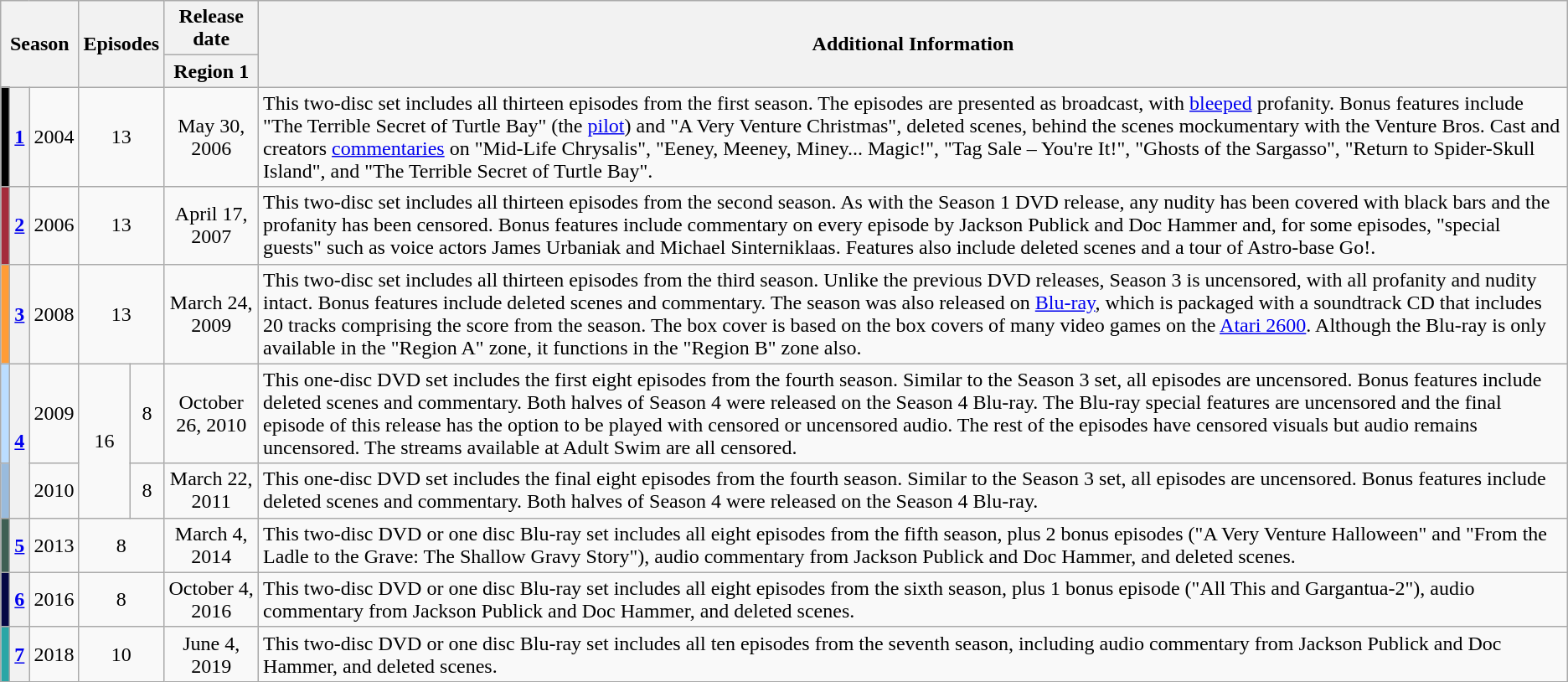<table class="wikitable" style="text-align: center">
<tr>
<th colspan=3 rowspan=2>Season</th>
<th colspan=2 rowspan=2>Episodes</th>
<th>Release date</th>
<th rowspan=2>Additional Information</th>
</tr>
<tr>
<th>Region 1</th>
</tr>
<tr>
<th style="background:#000"></th>
<th><a href='#'>1</a></th>
<td>2004</td>
<td colspan=2>13</td>
<td>May 30, 2006</td>
<td style="text-align: left">This two-disc set includes all thirteen episodes from the first season. The episodes are presented as broadcast, with <a href='#'>bleeped</a> profanity. Bonus features include "The Terrible Secret of Turtle Bay" (the <a href='#'>pilot</a>) and "A Very Venture Christmas", deleted scenes, behind the scenes mockumentary with the Venture Bros. Cast and creators <a href='#'>commentaries</a> on "Mid-Life Chrysalis", "Eeney, Meeney, Miney... Magic!", "Tag Sale – You're It!", "Ghosts of the Sargasso", "Return to Spider-Skull Island", and "The Terrible Secret of Turtle Bay".</td>
</tr>
<tr>
<th style="background:#A42B3A"></th>
<th><a href='#'>2</a></th>
<td>2006</td>
<td colspan=2>13</td>
<td>April 17, 2007</td>
<td style="text-align: left">This two-disc set includes all thirteen episodes from the second season. As with the Season 1 DVD release, any nudity has been covered with black bars and the profanity has been censored. Bonus features include commentary on every episode by Jackson Publick and Doc Hammer and, for some episodes, "special guests" such as voice actors James Urbaniak and Michael Sinterniklaas. Features also include deleted scenes and a tour of Astro-base Go!.</td>
</tr>
<tr>
<th style="background:#FF9C36"></th>
<th><a href='#'>3</a></th>
<td>2008</td>
<td colspan=2>13</td>
<td>March 24, 2009</td>
<td style="text-align: left">This two-disc set includes all thirteen episodes from the third season. Unlike the previous DVD releases, Season 3 is uncensored, with all profanity and nudity intact. Bonus features include deleted scenes and commentary. The season was also released on <a href='#'>Blu-ray</a>, which is packaged with a soundtrack CD that includes 20 tracks comprising the score from the season. The box cover is based on the box covers of many video games on the <a href='#'>Atari 2600</a>. Although the Blu-ray is only available in the "Region A" zone, it functions in the "Region B" zone also.</td>
</tr>
<tr>
<th style="background:#BBDDFF"></th>
<th rowspan=2><a href='#'>4</a></th>
<td>2009</td>
<td rowspan=2>16</td>
<td>8</td>
<td>October 26, 2010</td>
<td style="text-align: left">This one-disc DVD set includes the first eight episodes from the fourth season. Similar to the Season 3 set, all episodes are uncensored. Bonus features include deleted scenes and commentary. Both halves of Season 4 were released on the Season 4 Blu-ray. The Blu-ray special features are uncensored and the final episode of this release has the option to be played with censored or uncensored audio. The rest of the episodes have censored visuals but audio remains uncensored. The streams available at Adult Swim are all censored.</td>
</tr>
<tr>
<th style="background:#99BBDD"></th>
<td>2010</td>
<td>8</td>
<td>March 22, 2011</td>
<td style="text-align: left">This one-disc DVD set includes the final eight episodes from the fourth season. Similar to the Season 3 set, all episodes are uncensored. Bonus features include deleted scenes and commentary. Both halves of Season 4 were released on the Season 4 Blu-ray.</td>
</tr>
<tr>
<th style="background:#405F54"></th>
<th><a href='#'>5</a></th>
<td>2013</td>
<td colspan=2>8</td>
<td>March 4, 2014</td>
<td style="text-align: left">This two-disc DVD or one disc Blu-ray set includes all eight episodes from the fifth season, plus 2 bonus episodes ("A Very Venture Halloween" and "From the Ladle to the Grave: The Shallow Gravy Story"), audio commentary from Jackson Publick and Doc Hammer, and deleted scenes.</td>
</tr>
<tr>
<th style="background:#050744"></th>
<th><a href='#'>6</a></th>
<td>2016</td>
<td colspan=2>8</td>
<td>October 4, 2016</td>
<td style="text-align: left">This two-disc DVD or one disc Blu-ray set includes all eight episodes from the sixth season, plus 1 bonus episode ("All This and Gargantua-2"), audio commentary from Jackson Publick and Doc Hammer, and deleted scenes.</td>
</tr>
<tr>
<th style="background:#2AA6A6"></th>
<th><a href='#'>7</a></th>
<td>2018</td>
<td colspan=2>10</td>
<td>June 4, 2019</td>
<td style="text-align: left">This two-disc DVD or one disc Blu-ray set includes all ten episodes from the seventh season, including audio commentary from Jackson Publick and Doc Hammer, and deleted scenes.</td>
</tr>
</table>
